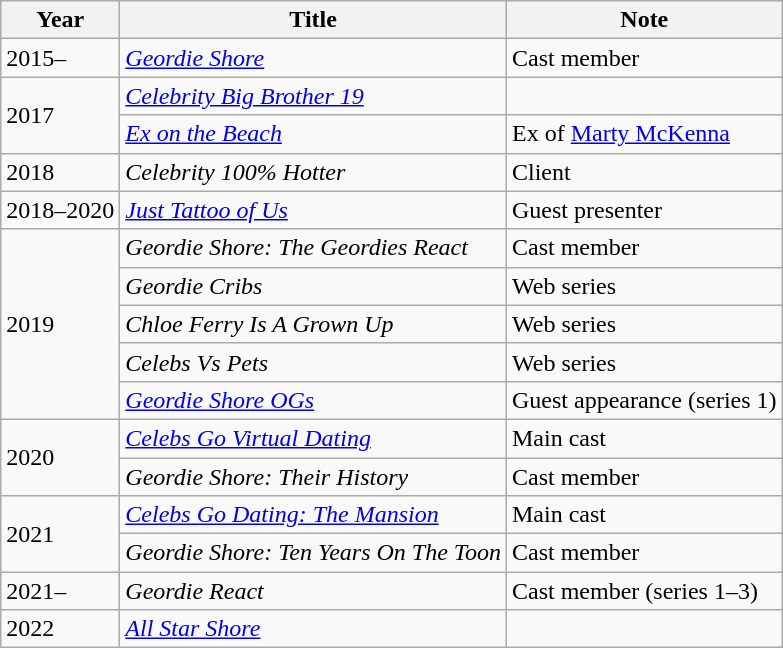<table class="wikitable">
<tr>
<th>Year</th>
<th>Title</th>
<th>Note</th>
</tr>
<tr>
<td>2015–</td>
<td><em><a href='#'>Geordie Shore</a></em></td>
<td>Cast member</td>
</tr>
<tr>
<td rowspan="2">2017</td>
<td><em><a href='#'>Celebrity Big Brother 19</a></em></td>
<td></td>
</tr>
<tr>
<td><em><a href='#'>Ex on the Beach</a></em></td>
<td>Ex of <a href='#'>Marty McKenna</a></td>
</tr>
<tr>
<td>2018</td>
<td><em>Celebrity 100% Hotter</em></td>
<td>Client</td>
</tr>
<tr>
<td>2018–2020</td>
<td><em><a href='#'>Just Tattoo of Us</a></em></td>
<td>Guest presenter</td>
</tr>
<tr>
<td rowspan="5">2019</td>
<td><em>Geordie Shore: The Geordies React</em></td>
<td>Cast member</td>
</tr>
<tr>
<td><em>Geordie Cribs</em></td>
<td>Web series</td>
</tr>
<tr>
<td><em>Chloe Ferry Is A Grown Up</em></td>
<td>Web series</td>
</tr>
<tr>
<td><em>Celebs Vs Pets</em></td>
<td>Web series</td>
</tr>
<tr>
<td><em><a href='#'>Geordie Shore OGs</a></em></td>
<td>Guest appearance (series 1)</td>
</tr>
<tr>
<td rowspan="2">2020</td>
<td><em><a href='#'>Celebs Go Virtual Dating</a></em></td>
<td>Main cast</td>
</tr>
<tr>
<td><em>Geordie Shore: Their History</em></td>
<td>Cast member</td>
</tr>
<tr>
<td rowspan="2">2021</td>
<td><em><a href='#'>Celebs Go Dating: The Mansion</a></em></td>
<td>Main cast</td>
</tr>
<tr>
<td><em>Geordie Shore: Ten Years On The Toon</em></td>
<td>Cast member</td>
</tr>
<tr>
<td>2021–</td>
<td><em>Geordie React</em></td>
<td>Cast member (series 1–3)</td>
</tr>
<tr>
<td>2022</td>
<td><em><a href='#'>All Star Shore</a></em></td>
<td></td>
</tr>
</table>
